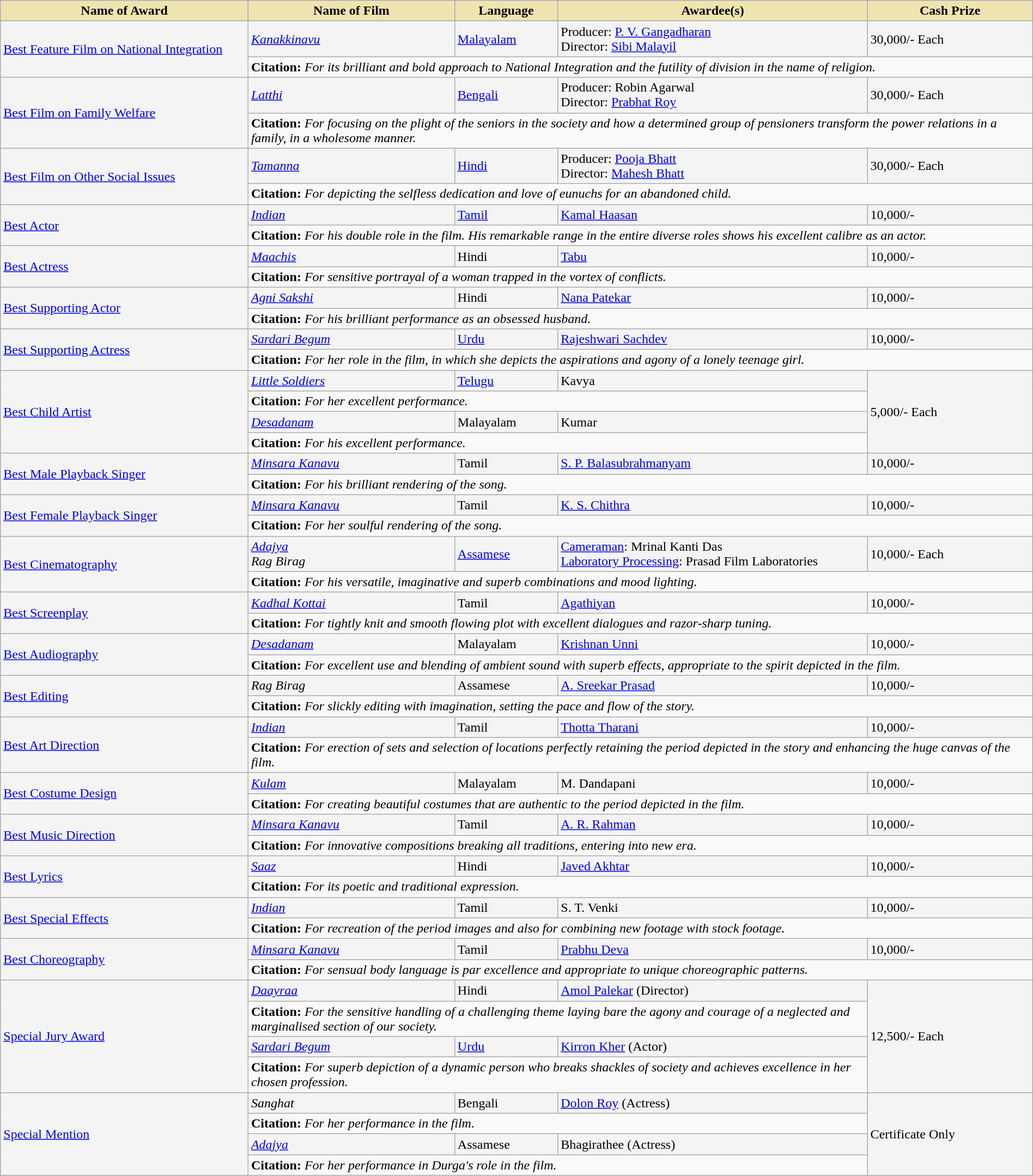<table class="wikitable" style="width:100%;">
<tr>
<th style="background-color:#EFE4B0;width:24%;">Name of Award</th>
<th style="background-color:#EFE4B0;width:20%;">Name of Film</th>
<th style="background-color:#EFE4B0;width:10%;">Language</th>
<th style="background-color:#EFE4B0;width:30%;">Awardee(s)</th>
<th style="background-color:#EFE4B0;width:16%;">Cash Prize</th>
</tr>
<tr style="background-color:#F4F4F4">
<td rowspan="2"><a href='#'>Best Feature Film on National Integration</a></td>
<td><em><a href='#'>Kanakkinavu</a></em></td>
<td><a href='#'>Malayalam</a></td>
<td>Producer: <a href='#'>P. V. Gangadharan</a><br>Director: <a href='#'>Sibi Malayil</a></td>
<td> 30,000/- Each</td>
</tr>
<tr style="background-color:#F9F9F9">
<td colspan="4"><strong>Citation:</strong> <em>For its brilliant and bold approach to National Integration and the futility of division in the name of religion.</em></td>
</tr>
<tr style="background-color:#F4F4F4">
<td rowspan="2"><a href='#'>Best Film on Family Welfare</a></td>
<td><em><a href='#'>Latthi</a></em></td>
<td><a href='#'>Bengali</a></td>
<td>Producer: Robin Agarwal<br>Director: <a href='#'>Prabhat Roy</a></td>
<td> 30,000/- Each</td>
</tr>
<tr style="background-color:#F9F9F9">
<td colspan="4"><strong>Citation:</strong> <em>For focusing on the plight of the seniors in the society and how a determined group of pensioners transform the power relations in a family, in a wholesome manner.</em></td>
</tr>
<tr style="background-color:#F4F4F4">
<td rowspan="2"><a href='#'>Best Film on Other Social Issues</a></td>
<td><em><a href='#'>Tamanna</a></em></td>
<td><a href='#'>Hindi</a></td>
<td>Producer: <a href='#'>Pooja Bhatt</a><br>Director: <a href='#'>Mahesh Bhatt</a></td>
<td> 30,000/- Each</td>
</tr>
<tr style="background-color:#F9F9F9">
<td colspan="4"><strong>Citation:</strong> <em>For depicting the selfless dedication and love of eunuchs for an abandoned child.</em></td>
</tr>
<tr style="background-color:#F4F4F4">
<td rowspan="2"><a href='#'>Best Actor</a></td>
<td><em><a href='#'>Indian</a></em></td>
<td><a href='#'>Tamil</a></td>
<td><a href='#'>Kamal Haasan</a></td>
<td> 10,000/-</td>
</tr>
<tr style="background-color:#F9F9F9">
<td colspan="4"><strong>Citation:</strong> <em>For his double role in the film. His remarkable range in the entire diverse roles shows his excellent calibre as an actor.</em></td>
</tr>
<tr style="background-color:#F4F4F4">
<td rowspan="2"><a href='#'>Best Actress</a></td>
<td><em><a href='#'>Maachis</a></em></td>
<td>Hindi</td>
<td><a href='#'>Tabu</a></td>
<td> 10,000/-</td>
</tr>
<tr style="background-color:#F9F9F9">
<td colspan="4"><strong>Citation:</strong> <em>For sensitive portrayal of a woman trapped in the vortex of conflicts.</em></td>
</tr>
<tr style="background-color:#F4F4F4">
<td rowspan="2"><a href='#'>Best Supporting Actor</a></td>
<td><em><a href='#'>Agni Sakshi</a></em></td>
<td>Hindi</td>
<td><a href='#'>Nana Patekar</a></td>
<td> 10,000/-</td>
</tr>
<tr style="background-color:#F9F9F9">
<td colspan="4"><strong>Citation:</strong> <em>For his brilliant performance as an obsessed husband.</em></td>
</tr>
<tr style="background-color:#F4F4F4">
<td rowspan="2"><a href='#'>Best Supporting Actress</a></td>
<td><em><a href='#'>Sardari Begum</a></em></td>
<td><a href='#'>Urdu</a></td>
<td><a href='#'>Rajeshwari Sachdev</a></td>
<td> 10,000/-</td>
</tr>
<tr style="background-color:#F9F9F9">
<td colspan="4"><strong>Citation:</strong> <em>For her role in the film, in which she depicts the aspirations and agony of a lonely teenage girl.</em></td>
</tr>
<tr style="background-color:#F4F4F4">
<td rowspan="4"><a href='#'>Best Child Artist</a></td>
<td><em><a href='#'>Little Soldiers</a></em></td>
<td><a href='#'>Telugu</a></td>
<td>Kavya</td>
<td rowspan="4"> 5,000/- Each</td>
</tr>
<tr style="background-color:#F9F9F9">
<td colspan="3"><strong>Citation:</strong> <em>For her excellent performance.</em></td>
</tr>
<tr style="background-color:#F4F4F4">
<td><em><a href='#'>Desadanam</a></em></td>
<td>Malayalam</td>
<td>Kumar</td>
</tr>
<tr style="background-color:#F9F9F9">
<td colspan="3"><strong>Citation:</strong> <em>For his excellent performance.</em></td>
</tr>
<tr style="background-color:#F4F4F4">
<td rowspan="2"><a href='#'>Best Male Playback Singer</a></td>
<td><em><a href='#'>Minsara Kanavu</a></em><br></td>
<td>Tamil</td>
<td><a href='#'>S. P. Balasubrahmanyam</a></td>
<td> 10,000/-</td>
</tr>
<tr style="background-color:#F9F9F9">
<td colspan="4"><strong>Citation:</strong> <em>For his brilliant rendering of the song.</em></td>
</tr>
<tr style="background-color:#F4F4F4">
<td rowspan="2"><a href='#'>Best Female Playback Singer</a></td>
<td><em><a href='#'>Minsara Kanavu</a></em><br></td>
<td>Tamil</td>
<td><a href='#'>K. S. Chithra</a></td>
<td> 10,000/-</td>
</tr>
<tr style="background-color:#F9F9F9">
<td colspan="4"><strong>Citation:</strong> <em>For her soulful rendering of the song.</em></td>
</tr>
<tr style="background-color:#F4F4F4">
<td rowspan="2"><a href='#'>Best Cinematography</a></td>
<td><em><a href='#'>Adajya</a></em><br><em>Rag Birag</em></td>
<td><a href='#'>Assamese</a></td>
<td><a href='#'>Cameraman</a>: Mrinal Kanti Das<br><a href='#'>Laboratory Processing</a>: Prasad Film Laboratories</td>
<td> 10,000/- Each</td>
</tr>
<tr style="background-color:#F9F9F9">
<td colspan="4"><strong>Citation:</strong> <em>For his versatile, imaginative and superb combinations and mood lighting.</em></td>
</tr>
<tr style="background-color:#F4F4F4">
<td rowspan="2"><a href='#'>Best Screenplay</a></td>
<td><em><a href='#'>Kadhal Kottai</a></em></td>
<td>Tamil</td>
<td><a href='#'>Agathiyan</a></td>
<td> 10,000/-</td>
</tr>
<tr style="background-color:#F9F9F9">
<td colspan="4"><strong>Citation:</strong> <em>For tightly knit and smooth flowing plot with excellent dialogues and razor-sharp tuning.</em></td>
</tr>
<tr style="background-color:#F4F4F4">
<td rowspan="2"><a href='#'>Best Audiography</a></td>
<td><em><a href='#'>Desadanam</a></em></td>
<td>Malayalam</td>
<td><a href='#'>Krishnan Unni</a></td>
<td> 10,000/-</td>
</tr>
<tr style="background-color:#F9F9F9">
<td colspan="4"><strong>Citation:</strong> <em>For excellent use and blending of ambient sound with superb effects, appropriate to the spirit depicted in the film.</em></td>
</tr>
<tr style="background-color:#F4F4F4">
<td rowspan="2"><a href='#'>Best Editing</a></td>
<td><em>Rag Birag</em></td>
<td>Assamese</td>
<td><a href='#'>A. Sreekar Prasad</a></td>
<td> 10,000/-</td>
</tr>
<tr style="background-color:#F9F9F9">
<td colspan="4"><strong>Citation:</strong> <em>For slickly editing with imagination, setting the pace and flow of the story.</em></td>
</tr>
<tr style="background-color:#F4F4F4">
<td rowspan="2"><a href='#'>Best Art Direction</a></td>
<td><em><a href='#'>Indian</a></em></td>
<td>Tamil</td>
<td><a href='#'>Thotta Tharani</a></td>
<td> 10,000/-</td>
</tr>
<tr style="background-color:#F9F9F9">
<td colspan="4"><strong>Citation:</strong> <em>For erection of sets and selection of locations perfectly retaining the period depicted in the story and enhancing the huge canvas of the film.</em></td>
</tr>
<tr style="background-color:#F4F4F4">
<td rowspan="2"><a href='#'>Best Costume Design</a></td>
<td><em><a href='#'>Kulam</a></em></td>
<td>Malayalam</td>
<td>M. Dandapani</td>
<td> 10,000/-</td>
</tr>
<tr style="background-color:#F9F9F9">
<td colspan="4"><strong>Citation:</strong> <em>For creating beautiful costumes that are authentic to the period depicted in the film.</em></td>
</tr>
<tr style="background-color:#F4F4F4">
<td rowspan="2"><a href='#'>Best Music Direction</a></td>
<td><em><a href='#'>Minsara Kanavu</a></em></td>
<td>Tamil</td>
<td><a href='#'>A. R. Rahman</a></td>
<td> 10,000/-</td>
</tr>
<tr style="background-color:#F9F9F9">
<td colspan="4"><strong>Citation:</strong> <em>For innovative compositions breaking all traditions, entering into new era.</em></td>
</tr>
<tr style="background-color:#F4F4F4">
<td rowspan="2"><a href='#'>Best Lyrics</a></td>
<td><em><a href='#'>Saaz</a></em></td>
<td>Hindi</td>
<td><a href='#'>Javed Akhtar</a></td>
<td> 10,000/-</td>
</tr>
<tr style="background-color:#F9F9F9">
<td colspan="4"><strong>Citation:</strong> <em>For its poetic and traditional expression.</em></td>
</tr>
<tr style="background-color:#F4F4F4">
<td rowspan="2"><a href='#'>Best Special Effects</a></td>
<td><em><a href='#'>Indian</a></em></td>
<td>Tamil</td>
<td>S. T. Venki</td>
<td> 10,000/-</td>
</tr>
<tr style="background-color:#F9F9F9">
<td colspan="4"><strong>Citation:</strong> <em>For recreation of the period images and also for combining new footage with stock footage.</em></td>
</tr>
<tr style="background-color:#F4F4F4">
<td rowspan="2"><a href='#'>Best Choreography</a></td>
<td><em><a href='#'>Minsara Kanavu</a></em><br></td>
<td>Tamil</td>
<td><a href='#'>Prabhu Deva</a></td>
<td> 10,000/-</td>
</tr>
<tr style="background-color:#F9F9F9">
<td colspan="4"><strong>Citation:</strong> <em>For sensual body language is par excellence and appropriate to unique choreographic patterns.</em></td>
</tr>
<tr style="background-color:#F4F4F4">
<td rowspan="4"><a href='#'>Special Jury Award</a></td>
<td><em><a href='#'>Daayraa</a></em></td>
<td>Hindi</td>
<td><a href='#'>Amol Palekar</a> (Director)</td>
<td rowspan="4"> 12,500/- Each</td>
</tr>
<tr style="background-color:#F9F9F9">
<td colspan="3"><strong>Citation:</strong> <em>For the sensitive handling of a challenging theme laying bare the agony and courage of a neglected and marginalised section of our society.</em></td>
</tr>
<tr style="background-color:#F4F4F4">
<td><em><a href='#'>Sardari Begum</a></em></td>
<td><a href='#'>Urdu</a></td>
<td><a href='#'>Kirron Kher</a> (Actor)</td>
</tr>
<tr style="background-color:#F9F9F9">
<td colspan="3"><strong>Citation:</strong> <em>For superb depiction of a dynamic person who breaks shackles of society and achieves excellence in her chosen profession.</em></td>
</tr>
<tr style="background-color:#F4F4F4">
<td rowspan="4"><a href='#'>Special Mention</a></td>
<td><em>Sanghat</em></td>
<td>Bengali</td>
<td><a href='#'>Dolon Roy</a> (Actress)</td>
<td rowspan="4">Certificate Only</td>
</tr>
<tr style="background-color:#F9F9F9">
<td colspan="3"><strong>Citation:</strong> <em>For her performance in the film.</em></td>
</tr>
<tr style="background-color:#F4F4F4">
<td><em><a href='#'>Adajya</a></em></td>
<td>Assamese</td>
<td>Bhagirathee (Actress)</td>
</tr>
<tr style="background-color:#F9F9F9">
<td colspan="3"><strong>Citation:</strong> <em>For her performance in Durga's role in the film.</em></td>
</tr>
</table>
